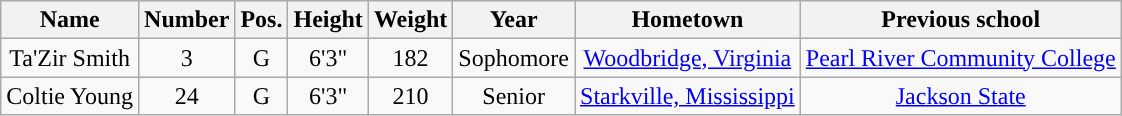<table class="wikitable sortable" style="text-align:center">
<tr align=center>
<th>Name</th>
<th>Number</th>
<th>Pos.</th>
<th>Height</th>
<th>Weight</th>
<th>Year</th>
<th>Hometown</th>
<th class="unsortable">Previous school</th>
</tr>
<tr>
<td>Ta'Zir Smith</td>
<td>3</td>
<td>G</td>
<td>6'3"</td>
<td>182</td>
<td>Sophomore</td>
<td><a href='#'>Woodbridge, Virginia</a></td>
<td><a href='#'>Pearl River Community College</a></td>
</tr>
<tr>
<td>Coltie Young</td>
<td>24</td>
<td>G</td>
<td>6'3"</td>
<td>210</td>
<td>Senior</td>
<td><a href='#'>Starkville, Mississippi</a></td>
<td><a href='#'>Jackson State</a></td>
</tr>
</table>
